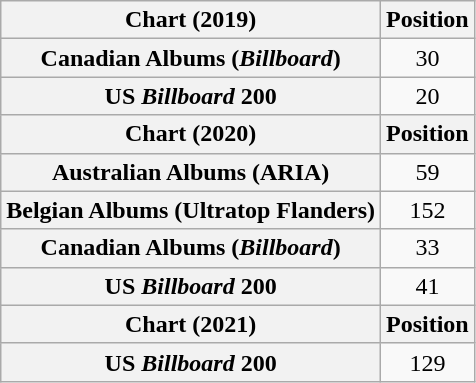<table class="wikitable sortable plainrowheaders" style="text-align:center">
<tr>
<th scope="col">Chart (2019)</th>
<th scope="col">Position</th>
</tr>
<tr>
<th scope="row">Canadian Albums (<em>Billboard</em>)</th>
<td>30</td>
</tr>
<tr>
<th scope="row">US <em>Billboard</em> 200</th>
<td>20</td>
</tr>
<tr>
<th scope="col">Chart (2020)</th>
<th scope="col">Position</th>
</tr>
<tr>
<th scope="row">Australian Albums (ARIA)</th>
<td>59</td>
</tr>
<tr>
<th scope="row">Belgian Albums (Ultratop Flanders)</th>
<td>152</td>
</tr>
<tr>
<th scope="row">Canadian Albums (<em>Billboard</em>)</th>
<td>33</td>
</tr>
<tr>
<th scope="row">US <em>Billboard</em> 200</th>
<td>41</td>
</tr>
<tr>
<th scope="col">Chart (2021)</th>
<th scope="col">Position</th>
</tr>
<tr>
<th scope="row">US <em>Billboard</em> 200</th>
<td>129</td>
</tr>
</table>
